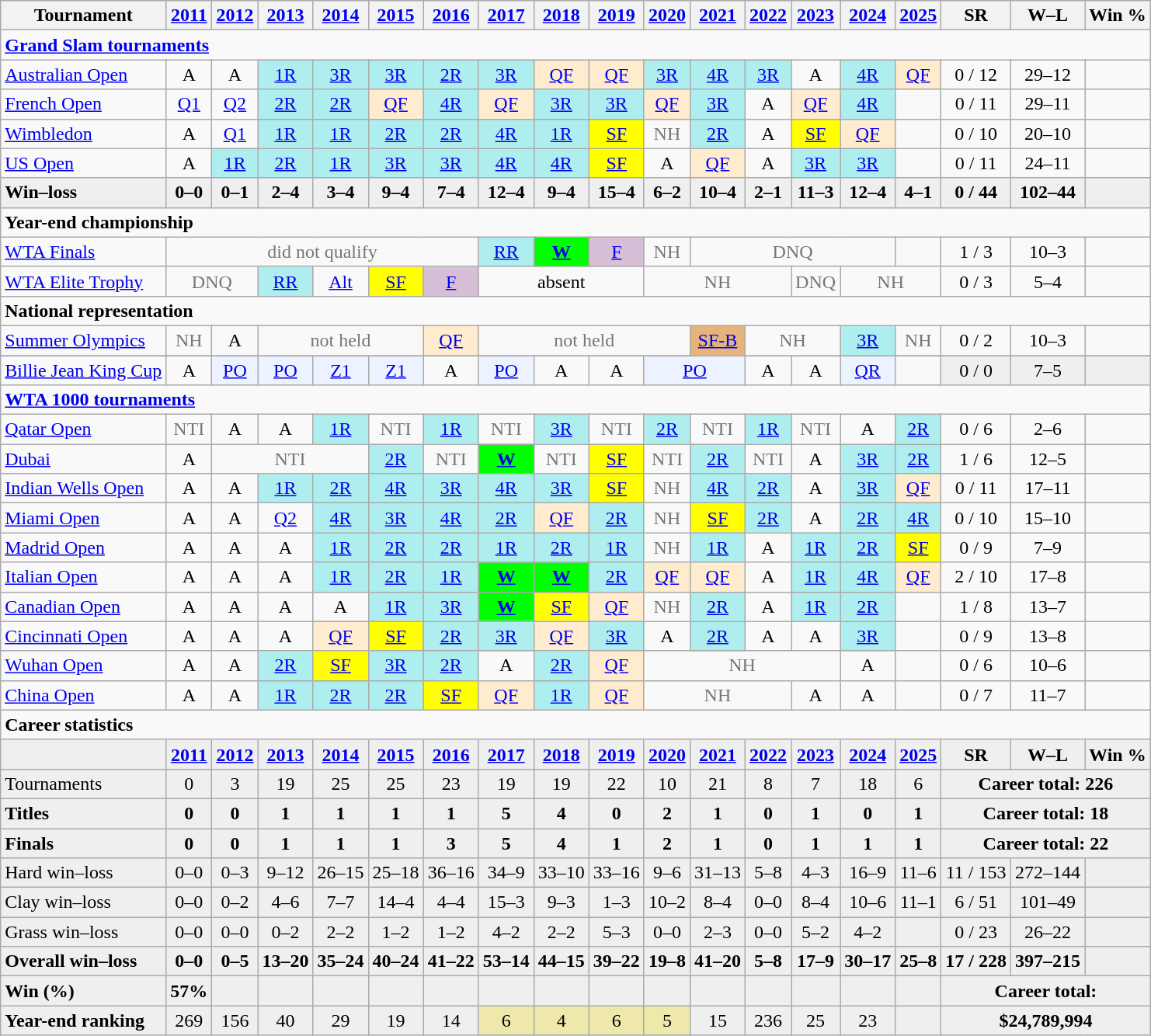<table class=wikitable nowrap style=text-align:center;>
<tr>
<th>Tournament</th>
<th><a href='#'>2011</a></th>
<th><a href='#'>2012</a></th>
<th><a href='#'>2013</a></th>
<th><a href='#'>2014</a></th>
<th><a href='#'>2015</a></th>
<th><a href='#'>2016</a></th>
<th><a href='#'>2017</a></th>
<th><a href='#'>2018</a></th>
<th><a href='#'>2019</a></th>
<th><a href='#'>2020</a></th>
<th><a href='#'>2021</a></th>
<th><a href='#'>2022</a></th>
<th><a href='#'>2023</a></th>
<th><a href='#'>2024</a></th>
<th><a href='#'>2025</a></th>
<th>SR</th>
<th>W–L</th>
<th>Win %</th>
</tr>
<tr>
<td colspan=19 align=left><strong><a href='#'>Grand Slam tournaments</a></strong></td>
</tr>
<tr>
<td align=left><a href='#'>Australian Open</a></td>
<td>A</td>
<td>A</td>
<td bgcolor=afeeee><a href='#'>1R</a></td>
<td bgcolor=afeeee><a href='#'>3R</a></td>
<td bgcolor=afeeee><a href='#'>3R</a></td>
<td bgcolor=afeeee><a href='#'>2R</a></td>
<td bgcolor=afeeee><a href='#'>3R</a></td>
<td bgcolor=ffebcd><a href='#'>QF</a></td>
<td bgcolor=ffebcd><a href='#'>QF</a></td>
<td bgcolor=afeeee><a href='#'>3R</a></td>
<td bgcolor=afeeee><a href='#'>4R</a></td>
<td bgcolor=afeeee><a href='#'>3R</a></td>
<td>A</td>
<td bgcolor=afeeee><a href='#'>4R</a></td>
<td bgcolor=ffebcd><a href='#'>QF</a></td>
<td>0 / 12</td>
<td>29–12</td>
<td></td>
</tr>
<tr>
<td align=left><a href='#'>French Open</a></td>
<td><a href='#'>Q1</a></td>
<td><a href='#'>Q2</a></td>
<td bgcolor=afeeee><a href='#'>2R</a></td>
<td bgcolor=afeeee><a href='#'>2R</a></td>
<td bgcolor=ffebcd><a href='#'>QF</a></td>
<td bgcolor=afeeee><a href='#'>4R</a></td>
<td bgcolor=ffebcd><a href='#'>QF</a></td>
<td bgcolor=afeeee><a href='#'>3R</a></td>
<td bgcolor=afeeee><a href='#'>3R</a></td>
<td bgcolor=ffebcd><a href='#'>QF</a></td>
<td bgcolor=afeeee><a href='#'>3R</a></td>
<td>A</td>
<td bgcolor=ffebcd><a href='#'>QF</a></td>
<td bgcolor=afeeee><a href='#'>4R</a></td>
<td></td>
<td>0 / 11</td>
<td>29–11</td>
<td></td>
</tr>
<tr>
<td align=left><a href='#'>Wimbledon</a></td>
<td>A</td>
<td><a href='#'>Q1</a></td>
<td bgcolor=afeeee><a href='#'>1R</a></td>
<td bgcolor=afeeee><a href='#'>1R</a></td>
<td bgcolor=afeeee><a href='#'>2R</a></td>
<td bgcolor=afeeee><a href='#'>2R</a></td>
<td bgcolor=afeeee><a href='#'>4R</a></td>
<td bgcolor=afeeee><a href='#'>1R</a></td>
<td bgcolor=yellow><a href='#'>SF</a></td>
<td style=color:#767676>NH</td>
<td bgcolor=afeeee><a href='#'>2R</a></td>
<td>A</td>
<td bgcolor=yellow><a href='#'>SF</a></td>
<td bgcolor=ffebcd><a href='#'>QF</a></td>
<td></td>
<td>0 / 10</td>
<td>20–10</td>
<td></td>
</tr>
<tr>
<td align=left><a href='#'>US Open</a></td>
<td>A</td>
<td bgcolor=afeeee><a href='#'>1R</a></td>
<td bgcolor=afeeee><a href='#'>2R</a></td>
<td bgcolor=afeeee><a href='#'>1R</a></td>
<td bgcolor=afeeee><a href='#'>3R</a></td>
<td bgcolor=afeeee><a href='#'>3R</a></td>
<td bgcolor=afeeee><a href='#'>4R</a></td>
<td bgcolor=afeeee><a href='#'>4R</a></td>
<td bgcolor=yellow><a href='#'>SF</a></td>
<td>A</td>
<td bgcolor=ffebcd><a href='#'>QF</a></td>
<td>A</td>
<td bgcolor=afeeee><a href='#'>3R</a></td>
<td bgcolor=afeeee><a href='#'>3R</a></td>
<td></td>
<td>0 / 11</td>
<td>24–11</td>
<td></td>
</tr>
<tr style=font-weight:bold;background:#efefef>
<td style=text-align:left>Win–loss</td>
<td>0–0</td>
<td>0–1</td>
<td>2–4</td>
<td>3–4</td>
<td>9–4</td>
<td>7–4</td>
<td>12–4</td>
<td>9–4</td>
<td>15–4</td>
<td>6–2</td>
<td>10–4</td>
<td>2–1</td>
<td>11–3</td>
<td>12–4</td>
<td>4–1</td>
<td>0 / 44</td>
<td>102–44</td>
<td></td>
</tr>
<tr>
<td colspan=19 style=text-align:left><strong>Year-end championship</strong></td>
</tr>
<tr>
<td align=left><a href='#'>WTA Finals</a></td>
<td colspan=6 style=color:#767676>did not qualify</td>
<td bgcolor=afeeee><a href='#'>RR</a></td>
<td bgcolor=lime><a href='#'><strong>W</strong></a></td>
<td bgcolor=thistle><a href='#'>F</a></td>
<td style=color:#767676>NH</td>
<td colspan=4 style=color:#767676>DNQ</td>
<td></td>
<td>1 / 3</td>
<td>10–3</td>
<td></td>
</tr>
<tr>
<td align=left><a href='#'>WTA Elite Trophy</a></td>
<td colspan=2 style=color:#767676>DNQ</td>
<td bgcolor=afeeee><a href='#'>RR</a></td>
<td><a href='#'>Alt</a></td>
<td bgcolor=yellow><a href='#'>SF</a></td>
<td style=background:thistle><a href='#'>F</a></td>
<td colspan=3>absent</td>
<td colspan=3 style=color:#767676>NH</td>
<td style=color:#767676>DNQ</td>
<td colspan=2 style=color:#767676>NH</td>
<td>0 / 3</td>
<td>5–4</td>
<td></td>
</tr>
<tr>
<td colspan=19 style=text-align:left><strong>National representation</strong></td>
</tr>
<tr>
<td align=left><a href='#'>Summer Olympics</a></td>
<td style=color:#767676>NH</td>
<td>A</td>
<td colspan=3 style=color:#767676>not held</td>
<td bgcolor=ffebcd><a href='#'>QF</a></td>
<td colspan=4 style=color:#767676>not held</td>
<td style=background:#E5B47D><a href='#'>SF-B</a></td>
<td colspan=2 style=color:#767676>NH</td>
<td style=background:#afeeee><a href='#'>3R</a></td>
<td style=color:#767676>NH</td>
<td>0 / 2</td>
<td>10–3</td>
<td></td>
</tr>
<tr>
</tr>
<tr>
<td align=left><a href='#'>Billie Jean King Cup</a></td>
<td>A</td>
<td style=background:#ecf2ff><a href='#'>PO</a></td>
<td style=background:#ecf2ff><a href='#'>PO</a></td>
<td style=background:#ecf2ff><a href='#'>Z1</a></td>
<td style=background:#ecf2ff><a href='#'>Z1</a></td>
<td>A</td>
<td style=background:#ecf2ff><a href='#'>PO</a></td>
<td>A</td>
<td>A</td>
<td colspan=2 style=background:#ecf2ff><a href='#'>PO</a></td>
<td>A</td>
<td>A</td>
<td style=background:#ecf2ff><a href='#'>QR</a></td>
<td></td>
<td style=background:#efefef>0 / 0</td>
<td style=background:#efefef>7–5</td>
<td style=background:#efefef></td>
</tr>
<tr>
<td colspan=19 style=text-align:left><strong><a href='#'>WTA 1000 tournaments</a></strong></td>
</tr>
<tr>
<td align=left><a href='#'>Qatar Open</a></td>
<td style=color:#767676>NTI</td>
<td>A</td>
<td>A</td>
<td bgcolor=afeeee><a href='#'>1R</a></td>
<td style=color:#767676>NTI</td>
<td bgcolor=afeeee><a href='#'>1R</a></td>
<td style=color:#767676>NTI</td>
<td bgcolor=afeeee><a href='#'>3R</a></td>
<td style=color:#767676>NTI</td>
<td bgcolor=afeeee><a href='#'>2R</a></td>
<td style=color:#767676>NTI</td>
<td bgcolor=afeeee><a href='#'>1R</a></td>
<td style=color:#767676>NTI</td>
<td>A</td>
<td bgcolor=afeeee><a href='#'>2R</a></td>
<td>0 / 6</td>
<td>2–6</td>
<td></td>
</tr>
<tr>
<td align=left><a href='#'>Dubai</a></td>
<td>A</td>
<td colspan=3 style=color:#767676>NTI</td>
<td bgcolor=afeeee><a href='#'>2R</a></td>
<td style=color:#767676>NTI</td>
<td bgcolor=lime><a href='#'><strong>W</strong></a></td>
<td style=color:#767676>NTI</td>
<td bgcolor=yellow><a href='#'>SF</a></td>
<td style=color:#767676>NTI</td>
<td bgcolor=afeeee><a href='#'>2R</a></td>
<td style=color:#767676>NTI</td>
<td>A</td>
<td bgcolor=afeeee><a href='#'>3R</a></td>
<td bgcolor=afeeee><a href='#'>2R</a></td>
<td>1 / 6</td>
<td>12–5</td>
<td></td>
</tr>
<tr>
<td align=left><a href='#'>Indian Wells Open</a></td>
<td>A</td>
<td>A</td>
<td bgcolor=afeeee><a href='#'>1R</a></td>
<td bgcolor=afeeee><a href='#'>2R</a></td>
<td bgcolor=afeeee><a href='#'>4R</a></td>
<td bgcolor=afeeee><a href='#'>3R</a></td>
<td bgcolor=afeeee><a href='#'>4R</a></td>
<td bgcolor=afeeee><a href='#'>3R</a></td>
<td bgcolor=yellow><a href='#'>SF</a></td>
<td style=color:#767676>NH</td>
<td bgcolor=afeeee><a href='#'>4R</a></td>
<td bgcolor=afeeee><a href='#'>2R</a></td>
<td>A</td>
<td bgcolor=afeeee><a href='#'>3R</a></td>
<td bgcolor=ffebcd><a href='#'>QF</a></td>
<td>0 / 11</td>
<td>17–11</td>
<td></td>
</tr>
<tr>
<td align=left><a href='#'>Miami Open</a></td>
<td>A</td>
<td>A</td>
<td><a href='#'>Q2</a></td>
<td bgcolor=afeeee><a href='#'>4R</a></td>
<td bgcolor=afeeee><a href='#'>3R</a></td>
<td bgcolor=afeeee><a href='#'>4R</a></td>
<td bgcolor=afeeee><a href='#'>2R</a></td>
<td bgcolor=ffebcd><a href='#'>QF</a></td>
<td bgcolor=afeeee><a href='#'>2R</a></td>
<td style=color:#767676>NH</td>
<td bgcolor=yellow><a href='#'>SF</a></td>
<td bgcolor=afeeee><a href='#'>2R</a></td>
<td>A</td>
<td bgcolor=afeeee><a href='#'>2R</a></td>
<td bgcolor=afeeee><a href='#'>4R</a></td>
<td>0 / 10</td>
<td>15–10</td>
<td></td>
</tr>
<tr>
<td align=left><a href='#'>Madrid Open</a></td>
<td>A</td>
<td>A</td>
<td>A</td>
<td bgcolor=afeeee><a href='#'>1R</a></td>
<td bgcolor=afeeee><a href='#'>2R</a></td>
<td bgcolor=afeeee><a href='#'>2R</a></td>
<td bgcolor=afeeee><a href='#'>1R</a></td>
<td bgcolor=afeeee><a href='#'>2R</a></td>
<td bgcolor=afeeee><a href='#'>1R</a></td>
<td style=color:#767676>NH</td>
<td bgcolor=afeeee><a href='#'>1R</a></td>
<td>A</td>
<td bgcolor=afeeee><a href='#'>1R</a></td>
<td bgcolor=afeeee><a href='#'>2R</a></td>
<td bgcolor=yellow><a href='#'>SF</a></td>
<td>0 / 9</td>
<td>7–9</td>
<td></td>
</tr>
<tr>
<td align=left><a href='#'>Italian Open</a></td>
<td>A</td>
<td>A</td>
<td>A</td>
<td bgcolor=afeeee><a href='#'>1R</a></td>
<td bgcolor=afeeee><a href='#'>2R</a></td>
<td bgcolor=afeeee><a href='#'>1R</a></td>
<td bgcolor=lime><a href='#'><strong>W</strong></a></td>
<td bgcolor=lime><a href='#'><strong>W</strong></a></td>
<td bgcolor=afeeee><a href='#'>2R</a></td>
<td bgcolor=ffebcd><a href='#'>QF</a></td>
<td bgcolor=ffebcd><a href='#'>QF</a></td>
<td>A</td>
<td bgcolor=afeeee><a href='#'>1R</a></td>
<td bgcolor=afeeee><a href='#'>4R</a></td>
<td bgcolor=ffebcd><a href='#'>QF</a></td>
<td>2 / 10</td>
<td>17–8</td>
<td></td>
</tr>
<tr>
<td align=left><a href='#'>Canadian Open</a></td>
<td>A</td>
<td>A</td>
<td>A</td>
<td>A</td>
<td bgcolor=afeeee><a href='#'>1R</a></td>
<td bgcolor=afeeee><a href='#'>3R</a></td>
<td bgcolor=lime><a href='#'><strong>W</strong></a></td>
<td bgcolor=yellow><a href='#'>SF</a></td>
<td bgcolor=ffebcd><a href='#'>QF</a></td>
<td style=color:#767676>NH</td>
<td bgcolor=afeeee><a href='#'>2R</a></td>
<td>A</td>
<td bgcolor=afeeee><a href='#'>1R</a></td>
<td bgcolor=afeeee><a href='#'>2R</a></td>
<td></td>
<td>1 / 8</td>
<td>13–7</td>
<td></td>
</tr>
<tr>
<td align=left><a href='#'>Cincinnati Open</a></td>
<td>A</td>
<td>A</td>
<td>A</td>
<td bgcolor=ffebcd><a href='#'>QF</a></td>
<td bgcolor=yellow><a href='#'>SF</a></td>
<td bgcolor=afeeee><a href='#'>2R</a></td>
<td bgcolor=afeeee><a href='#'>3R</a></td>
<td bgcolor=ffebcd><a href='#'>QF</a></td>
<td bgcolor=afeeee><a href='#'>3R</a></td>
<td>A</td>
<td bgcolor=afeeee><a href='#'>2R</a></td>
<td>A</td>
<td>A</td>
<td bgcolor=afeeee><a href='#'>3R</a></td>
<td></td>
<td>0 / 9</td>
<td>13–8</td>
<td></td>
</tr>
<tr>
<td align=left><a href='#'>Wuhan Open</a></td>
<td>A</td>
<td>A</td>
<td bgcolor=afeeee><a href='#'>2R</a></td>
<td bgcolor=yellow><a href='#'>SF</a></td>
<td bgcolor=afeeee><a href='#'>3R</a></td>
<td bgcolor=afeeee><a href='#'>2R</a></td>
<td>A</td>
<td bgcolor=afeeee><a href='#'>2R</a></td>
<td bgcolor=ffebcd><a href='#'>QF</a></td>
<td colspan=4 style=color:#767676>NH</td>
<td>A</td>
<td></td>
<td>0 / 6</td>
<td>10–6</td>
<td></td>
</tr>
<tr>
<td align=left><a href='#'>China Open</a></td>
<td>A</td>
<td>A</td>
<td bgcolor=afeeee><a href='#'>1R</a></td>
<td bgcolor=afeeee><a href='#'>2R</a></td>
<td bgcolor=afeeee><a href='#'>2R</a></td>
<td bgcolor=yellow><a href='#'>SF</a></td>
<td bgcolor=ffebcd><a href='#'>QF</a></td>
<td bgcolor=afeeee><a href='#'>1R</a></td>
<td bgcolor=ffebcd><a href='#'>QF</a></td>
<td colspan=3 style=color:#767676>NH</td>
<td>A</td>
<td>A</td>
<td></td>
<td>0 / 7</td>
<td>11–7</td>
<td></td>
</tr>
<tr>
<td colspan=19 style=text-align:left><strong>Career statistics</strong></td>
</tr>
<tr style=background:#efefef;font-weight:bold>
<td></td>
<td><a href='#'>2011</a></td>
<td><a href='#'>2012</a></td>
<td><a href='#'>2013</a></td>
<td><a href='#'>2014</a></td>
<td><a href='#'>2015</a></td>
<td><a href='#'>2016</a></td>
<td><a href='#'>2017</a></td>
<td><a href='#'>2018</a></td>
<td><a href='#'>2019</a></td>
<td><a href='#'>2020</a></td>
<td><a href='#'>2021</a></td>
<td><a href='#'>2022</a></td>
<td><a href='#'>2023</a></td>
<td><a href='#'>2024</a></td>
<td><a href='#'>2025</a></td>
<td>SR</td>
<td>W–L</td>
<td>Win %</td>
</tr>
<tr style=background:#efefef>
<td style=text-align:left>Tournaments</td>
<td>0</td>
<td>3</td>
<td>19</td>
<td>25</td>
<td>25</td>
<td>23</td>
<td>19</td>
<td>19</td>
<td>22</td>
<td>10</td>
<td>21</td>
<td>8</td>
<td>7</td>
<td>18</td>
<td>6</td>
<td colspan=3><strong>Career total: 226</strong></td>
</tr>
<tr style=font-weight:bold;background:#efefef>
<td style=text-align:left>Titles</td>
<td>0</td>
<td>0</td>
<td>1</td>
<td>1</td>
<td>1</td>
<td>1</td>
<td>5</td>
<td>4</td>
<td>0</td>
<td>2</td>
<td>1</td>
<td>0</td>
<td>1</td>
<td>0</td>
<td>1</td>
<td colspan=3>Career total: 18</td>
</tr>
<tr style=font-weight:bold;background:#efefef>
<td style=text-align:left>Finals</td>
<td>0</td>
<td>0</td>
<td>1</td>
<td>1</td>
<td>1</td>
<td>3</td>
<td>5</td>
<td>4</td>
<td>1</td>
<td>2</td>
<td>1</td>
<td>0</td>
<td>1</td>
<td>1</td>
<td>1</td>
<td colspan=3>Career total: 22</td>
</tr>
<tr style=background:#efefef>
<td style=text-align:left>Hard win–loss</td>
<td>0–0</td>
<td>0–3</td>
<td>9–12</td>
<td>26–15</td>
<td>25–18</td>
<td>36–16</td>
<td>34–9</td>
<td>33–10</td>
<td>33–16</td>
<td>9–6</td>
<td>31–13</td>
<td>5–8</td>
<td>4–3</td>
<td>16–9</td>
<td>11–6</td>
<td>11 / 153</td>
<td>272–144</td>
<td></td>
</tr>
<tr style=background:#efefef>
<td style=text-align:left>Clay win–loss</td>
<td>0–0</td>
<td>0–2</td>
<td>4–6</td>
<td>7–7</td>
<td>14–4</td>
<td>4–4</td>
<td>15–3</td>
<td>9–3</td>
<td>1–3</td>
<td>10–2</td>
<td>8–4</td>
<td>0–0</td>
<td>8–4</td>
<td>10–6</td>
<td>11–1</td>
<td>6 / 51</td>
<td>101–49</td>
<td></td>
</tr>
<tr style=background:#efefef>
<td style=text-align:left>Grass win–loss</td>
<td>0–0</td>
<td>0–0</td>
<td>0–2</td>
<td>2–2</td>
<td>1–2</td>
<td>1–2</td>
<td>4–2</td>
<td>2–2</td>
<td>5–3</td>
<td>0–0</td>
<td>2–3</td>
<td>0–0</td>
<td>5–2</td>
<td>4–2</td>
<td></td>
<td>0 / 23</td>
<td>26–22</td>
<td></td>
</tr>
<tr style=font-weight:bold;background:#efefef>
<td style=text-align:left>Overall win–loss</td>
<td>0–0</td>
<td>0–5</td>
<td>13–20</td>
<td>35–24</td>
<td>40–24</td>
<td>41–22</td>
<td>53–14</td>
<td>44–15</td>
<td>39–22</td>
<td>19–8</td>
<td>41–20</td>
<td>5–8</td>
<td>17–9</td>
<td>30–17</td>
<td>25–8</td>
<td>17 / 228</td>
<td>397–215</td>
<td></td>
</tr>
<tr style=font-weight:bold;background:#efefef>
<td style=text-align:left>Win (%)</td>
<td>57%</td>
<td></td>
<td></td>
<td></td>
<td></td>
<td></td>
<td></td>
<td></td>
<td></td>
<td></td>
<td></td>
<td></td>
<td></td>
<td></td>
<td></td>
<td colspan=3>Career total: </td>
</tr>
<tr style=background:#efefef>
<td style=text-align:left><strong>Year-end ranking</strong></td>
<td>269</td>
<td>156</td>
<td>40</td>
<td>29</td>
<td>19</td>
<td>14</td>
<td bgcolor=eee8aa>6</td>
<td bgcolor=eee8aa>4</td>
<td bgcolor=eee8aa>6</td>
<td bgcolor=eee8aa>5</td>
<td>15</td>
<td>236</td>
<td>25</td>
<td>23</td>
<td></td>
<td colspan=3><strong>$24,789,994</strong></td>
</tr>
</table>
